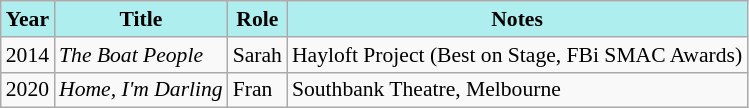<table class="wikitable" style="font-size:90%;">
<tr>
<th style="background:  #afeeee;">Year</th>
<th style="background:  #afeeee;">Title</th>
<th style="background:  #afeeee;">Role</th>
<th style="background:  #afeeee;">Notes</th>
</tr>
<tr>
<td>2014</td>
<td><em>The Boat People</em></td>
<td>Sarah</td>
<td>Hayloft Project (Best on Stage, FBi SMAC Awards)</td>
</tr>
<tr>
<td>2020</td>
<td><em>Home, I'm Darling</em></td>
<td>Fran</td>
<td>Southbank Theatre, Melbourne</td>
</tr>
</table>
